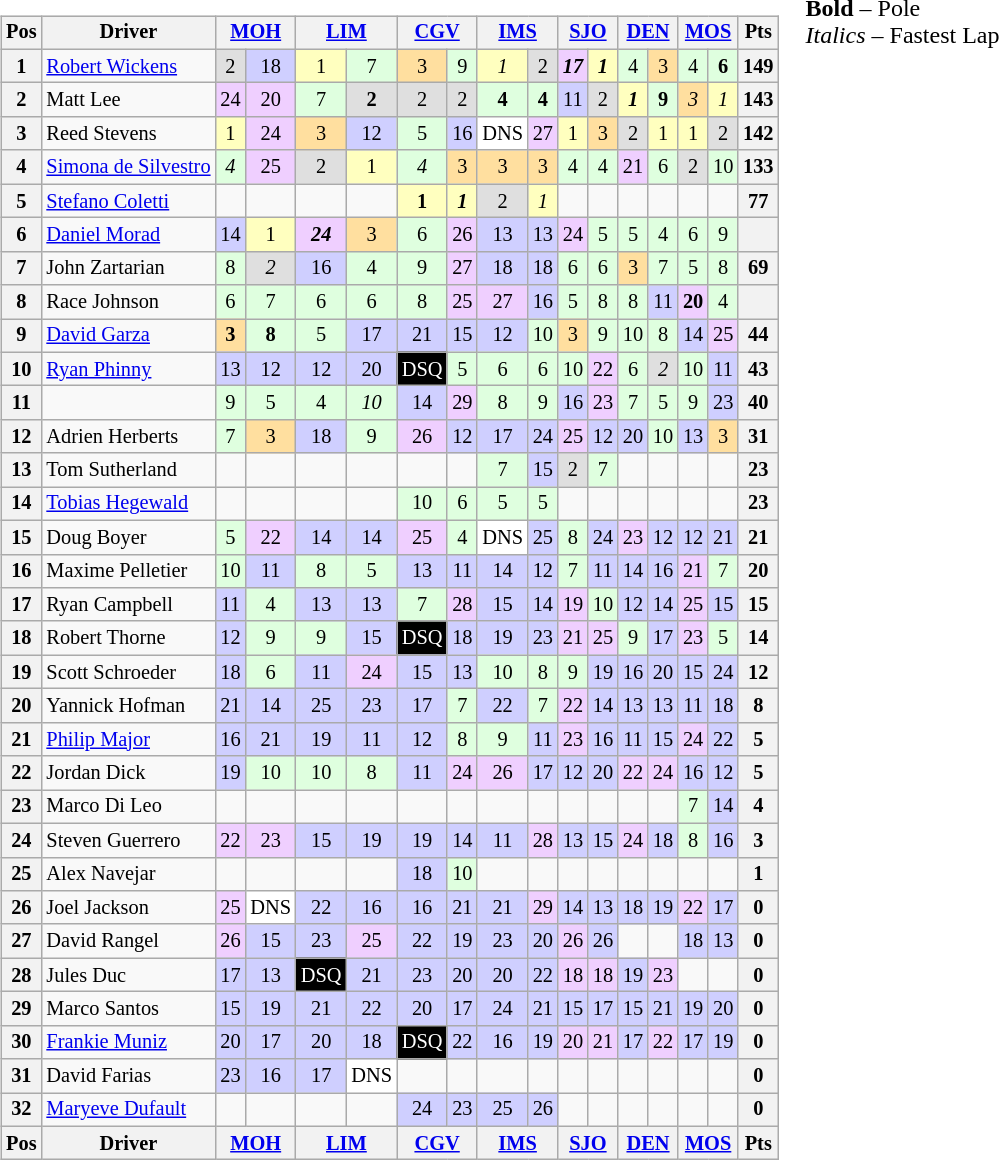<table>
<tr>
<td><br><table class="wikitable" style="font-size:85%; text-align:center">
<tr>
<th>Pos</th>
<th>Driver</th>
<th colspan=2><a href='#'>MOH</a><br></th>
<th colspan=2><a href='#'>LIM</a><br></th>
<th colspan=2><a href='#'>CGV</a><br></th>
<th colspan=2><a href='#'>IMS</a><br></th>
<th colspan=2><a href='#'>SJO</a><br></th>
<th colspan=2><a href='#'>DEN</a><br></th>
<th colspan=2><a href='#'>MOS</a><br></th>
<th>Pts</th>
</tr>
<tr>
<th>1</th>
<td style="text-align:left"> <a href='#'>Robert Wickens</a></td>
<td style="background:#dfdfdf">2</td>
<td style="background:#cfcfff">18</td>
<td style="background:#ffffbf">1</td>
<td style="background:#dfffdf">7</td>
<td style="background:#ffdf9f">3</td>
<td style="background:#dfffdf">9</td>
<td style="background:#ffffbf"><em>1</em></td>
<td style="background:#dfdfdf">2</td>
<td style="background:#efcfff"><strong><em>17</em></strong></td>
<td style="background:#ffffbf"><strong><em>1</em></strong></td>
<td style="background:#dfffdf">4</td>
<td style="background:#ffdf9f">3</td>
<td style="background:#dfffdf">4</td>
<td style="background:#dfffdf"><strong>6</strong></td>
<th>149</th>
</tr>
<tr>
<th>2</th>
<td style="text-align:left"> Matt Lee</td>
<td style="background:#efcfff">24</td>
<td style="background:#efcfff">20</td>
<td style="background:#dfffdf">7</td>
<td style="background:#dfdfdf"><strong>2</strong></td>
<td style="background:#dfdfdf">2</td>
<td style="background:#dfdfdf">2</td>
<td style="background:#dfffdf"><strong>4</strong></td>
<td style="background:#dfffdf"><strong>4</strong></td>
<td style="background:#cfcfff">11</td>
<td style="background:#dfdfdf">2</td>
<td style="background:#ffffbf"><strong><em>1</em></strong></td>
<td style="background:#dfffdf"><strong>9</strong></td>
<td style="background:#ffdf9f"><em>3</em></td>
<td style="background:#ffffbf"><em>1</em></td>
<th>143</th>
</tr>
<tr>
<th>3</th>
<td style="text-align:left"> Reed Stevens</td>
<td style="background:#ffffbf">1</td>
<td style="background:#efcfff">24</td>
<td style="background:#ffdf9f">3</td>
<td style="background:#cfcfff">12</td>
<td style="background:#dfffdf">5</td>
<td style="background:#cfcfff">16</td>
<td style="background:#ffffff">DNS</td>
<td style="background:#efcfff">27</td>
<td style="background:#ffffbf">1</td>
<td style="background:#ffdf9f">3</td>
<td style="background:#dfdfdf">2</td>
<td style="background:#ffffbf">1</td>
<td style="background:#ffffbf">1</td>
<td style="background:#dfdfdf">2</td>
<th>142</th>
</tr>
<tr>
<th>4</th>
<td style="text-align:left"> <a href='#'>Simona de Silvestro</a></td>
<td style="background:#dfffdf"><em>4</em></td>
<td style="background:#efcfff">25</td>
<td style="background:#dfdfdf">2</td>
<td style="background:#ffffbf">1</td>
<td style="background:#dfffdf"><em>4</em></td>
<td style="background:#ffdf9f">3</td>
<td style="background:#ffdf9f">3</td>
<td style="background:#ffdf9f">3</td>
<td style="background:#dfffdf">4</td>
<td style="background:#dfffdf">4</td>
<td style="background:#efcfff">21</td>
<td style="background:#dfffdf">6</td>
<td style="background:#dfdfdf">2</td>
<td style="background:#dfffdf">10</td>
<th>133</th>
</tr>
<tr>
<th>5</th>
<td style="text-align:left"> <a href='#'>Stefano Coletti</a></td>
<td></td>
<td></td>
<td></td>
<td></td>
<td style="background:#ffffbf"><strong>1</strong></td>
<td style="background:#ffffbf"><strong><em>1</em></strong></td>
<td style="background:#dfdfdf">2</td>
<td style="background:#ffffbf"><em>1</em></td>
<td></td>
<td></td>
<td></td>
<td></td>
<td></td>
<td></td>
<th>77</th>
</tr>
<tr>
<th>6</th>
<td style="text-align:left"> <a href='#'>Daniel Morad</a></td>
<td style="background:#cfcfff">14</td>
<td style="background:#ffffbf">1</td>
<td style="background:#efcfff"><strong><em>24</em></strong></td>
<td style="background:#ffdf9f">3</td>
<td style="background:#dfffdf">6</td>
<td style="background:#efcfff">26</td>
<td style="background:#cfcfff">13</td>
<td style="background:#cfcfff">13</td>
<td style="background:#efcfff">24</td>
<td style="background:#dfffdf">5</td>
<td style="background:#dfffdf">5</td>
<td style="background:#dfffdf">4</td>
<td style="background:#dfffdf">6</td>
<td style="background:#dfffdf">9</td>
<th></th>
</tr>
<tr>
<th>7</th>
<td style="text-align:left"> John Zartarian</td>
<td style="background:#dfffdf">8</td>
<td style="background:#dfdfdf"><em>2</em></td>
<td style="background:#cfcfff">16</td>
<td style="background:#dfffdf">4</td>
<td style="background:#dfffdf">9</td>
<td style="background:#efcfff">27</td>
<td style="background:#cfcfff">18</td>
<td style="background:#cfcfff">18</td>
<td style="background:#dfffdf">6</td>
<td style="background:#dfffdf">6</td>
<td style="background:#ffdf9f">3</td>
<td style="background:#dfffdf">7</td>
<td style="background:#dfffdf">5</td>
<td style="background:#dfffdf">8</td>
<th>69</th>
</tr>
<tr>
<th>8</th>
<td style="text-align:left"> Race Johnson</td>
<td style="background:#dfffdf">6</td>
<td style="background:#dfffdf">7</td>
<td style="background:#dfffdf">6</td>
<td style="background:#dfffdf">6</td>
<td style="background:#dfffdf">8</td>
<td style="background:#efcfff">25</td>
<td style="background:#efcfff">27</td>
<td style="background:#cfcfff">16</td>
<td style="background:#dfffdf">5</td>
<td style="background:#dfffdf">8</td>
<td style="background:#dfffdf">8</td>
<td style="background:#cfcfff">11</td>
<td style="background:#efcfff"><strong>20</strong></td>
<td style="background:#dfffdf">4</td>
<th></th>
</tr>
<tr>
<th>9</th>
<td style="text-align:left"> <a href='#'>David Garza</a></td>
<td style="background:#ffdf9f"><strong>3</strong></td>
<td style="background:#dfffdf"><strong>8</strong></td>
<td style="background:#dfffdf">5</td>
<td style="background:#cfcfff">17</td>
<td style="background:#cfcfff">21</td>
<td style="background:#cfcfff">15</td>
<td style="background:#cfcfff">12</td>
<td style="background:#dfffdf">10</td>
<td style="background:#ffdf9f">3</td>
<td style="background:#dfffdf">9</td>
<td style="background:#dfffdf">10</td>
<td style="background:#dfffdf">8</td>
<td style="background:#cfcfff">14</td>
<td style="background:#efcfff">25</td>
<th>44</th>
</tr>
<tr>
<th>10</th>
<td style="text-align:left"> <a href='#'>Ryan Phinny</a></td>
<td style="background:#cfcfff">13</td>
<td style="background:#cfcfff">12</td>
<td style="background:#cfcfff">12</td>
<td style="background:#cfcfff">20</td>
<td style="background:#000000; color:#ffffff">DSQ</td>
<td style="background:#dfffdf">5</td>
<td style="background:#dfffdf">6</td>
<td style="background:#dfffdf">6</td>
<td style="background:#dfffdf">10</td>
<td style="background:#efcfff">22</td>
<td style="background:#dfffdf">6</td>
<td style="background:#dfdfdf"><em>2</em></td>
<td style="background:#dfffdf">10</td>
<td style="background:#cfcfff">11</td>
<th>43</th>
</tr>
<tr>
<th>11</th>
<td style="text-align:left"></td>
<td style="background:#dfffdf">9</td>
<td style="background:#dfffdf">5</td>
<td style="background:#dfffdf">4</td>
<td style="background:#dfffdf"><em>10</em></td>
<td style="background:#cfcfff">14</td>
<td style="background:#efcfff">29</td>
<td style="background:#dfffdf">8</td>
<td style="background:#dfffdf">9</td>
<td style="background:#cfcfff">16</td>
<td style="background:#efcfff">23</td>
<td style="background:#dfffdf">7</td>
<td style="background:#dfffdf">5</td>
<td style="background:#dfffdf">9</td>
<td style="background:#cfcfff">23</td>
<th>40</th>
</tr>
<tr>
<th>12</th>
<td style="text-align:left"> Adrien Herberts</td>
<td style="background:#dfffdf">7</td>
<td style="background:#ffdf9f">3</td>
<td style="background:#cfcfff">18</td>
<td style="background:#dfffdf">9</td>
<td style="background:#efcfff">26</td>
<td style="background:#cfcfff">12</td>
<td style="background:#cfcfff">17</td>
<td style="background:#cfcfff">24</td>
<td style="background:#efcfff">25</td>
<td style="background:#cfcfff">12</td>
<td style="background:#cfcfff">20</td>
<td style="background:#dfffdf">10</td>
<td style="background:#cfcfff">13</td>
<td style="background:#ffdf9f">3</td>
<th>31</th>
</tr>
<tr>
<th>13</th>
<td style="text-align:left"> Tom Sutherland</td>
<td></td>
<td></td>
<td></td>
<td></td>
<td></td>
<td></td>
<td style="background:#dfffdf">7</td>
<td style="background:#cfcfff">15</td>
<td style="background:#dfdfdf">2</td>
<td style="background:#dfffdf">7</td>
<td></td>
<td></td>
<td></td>
<td></td>
<th>23</th>
</tr>
<tr>
<th>14</th>
<td style="text-align:left"> <a href='#'>Tobias Hegewald</a></td>
<td></td>
<td></td>
<td></td>
<td></td>
<td style="background:#dfffdf">10</td>
<td style="background:#dfffdf">6</td>
<td style="background:#dfffdf">5</td>
<td style="background:#dfffdf">5</td>
<td></td>
<td></td>
<td></td>
<td></td>
<td></td>
<td></td>
<th>23</th>
</tr>
<tr>
<th>15</th>
<td style="text-align:left"> Doug Boyer</td>
<td style="background:#dfffdf">5</td>
<td style="background:#efcfff">22</td>
<td style="background:#cfcfff">14</td>
<td style="background:#cfcfff">14</td>
<td style="background:#efcfff">25</td>
<td style="background:#dfffdf">4</td>
<td style="background:#ffffff">DNS</td>
<td style="background:#cfcfff">25</td>
<td style="background:#dfffdf">8</td>
<td style="background:#cfcfff">24</td>
<td style="background:#efcfff">23</td>
<td style="background:#cfcfff">12</td>
<td style="background:#cfcfff">12</td>
<td style="background:#cfcfff">21</td>
<th>21</th>
</tr>
<tr>
<th>16</th>
<td style="text-align:left"> Maxime Pelletier</td>
<td style="background:#dfffdf">10</td>
<td style="background:#cfcfff">11</td>
<td style="background:#dfffdf">8</td>
<td style="background:#dfffdf">5</td>
<td style="background:#cfcfff">13</td>
<td style="background:#cfcfff">11</td>
<td style="background:#cfcfff">14</td>
<td style="background:#cfcfff">12</td>
<td style="background:#dfffdf">7</td>
<td style="background:#cfcfff">11</td>
<td style="background:#cfcfff">14</td>
<td style="background:#cfcfff">16</td>
<td style="background:#efcfff">21</td>
<td style="background:#dfffdf">7</td>
<th>20</th>
</tr>
<tr>
<th>17</th>
<td style="text-align:left"> Ryan Campbell</td>
<td style="background:#cfcfff">11</td>
<td style="background:#dfffdf">4</td>
<td style="background:#cfcfff">13</td>
<td style="background:#cfcfff">13</td>
<td style="background:#dfffdf">7</td>
<td style="background:#efcfff">28</td>
<td style="background:#cfcfff">15</td>
<td style="background:#cfcfff">14</td>
<td style="background:#efcfff">19</td>
<td style="background:#dfffdf">10</td>
<td style="background:#cfcfff">12</td>
<td style="background:#cfcfff">14</td>
<td style="background:#efcfff">25</td>
<td style="background:#cfcfff">15</td>
<th>15</th>
</tr>
<tr>
<th>18</th>
<td style="text-align:left"> Robert Thorne</td>
<td style="background:#cfcfff">12</td>
<td style="background:#dfffdf">9</td>
<td style="background:#dfffdf">9</td>
<td style="background:#cfcfff">15</td>
<td style="background:#000000; color:#ffffff">DSQ</td>
<td style="background:#cfcfff">18</td>
<td style="background:#cfcfff">19</td>
<td style="background:#cfcfff">23</td>
<td style="background:#efcfff">21</td>
<td style="background:#efcfff">25</td>
<td style="background:#dfffdf">9</td>
<td style="background:#cfcfff">17</td>
<td style="background:#efcfff">23</td>
<td style="background:#dfffdf">5</td>
<th>14</th>
</tr>
<tr>
<th>19</th>
<td style="text-align:left"> Scott Schroeder</td>
<td style="background:#cfcfff">18</td>
<td style="background:#dfffdf">6</td>
<td style="background:#cfcfff">11</td>
<td style="background:#efcfff">24</td>
<td style="background:#cfcfff">15</td>
<td style="background:#cfcfff">13</td>
<td style="background:#dfffdf">10</td>
<td style="background:#dfffdf">8</td>
<td style="background:#dfffdf">9</td>
<td style="background:#cfcfff">19</td>
<td style="background:#cfcfff">16</td>
<td style="background:#cfcfff">20</td>
<td style="background:#cfcfff">15</td>
<td style="background:#cfcfff">24</td>
<th>12</th>
</tr>
<tr>
<th>20</th>
<td style="text-align:left"> Yannick Hofman</td>
<td style="background:#cfcfff">21</td>
<td style="background:#cfcfff">14</td>
<td style="background:#cfcfff">25</td>
<td style="background:#cfcfff">23</td>
<td style="background:#cfcfff">17</td>
<td style="background:#dfffdf">7</td>
<td style="background:#cfcfff">22</td>
<td style="background:#dfffdf">7</td>
<td style="background:#efcfff">22</td>
<td style="background:#cfcfff">14</td>
<td style="background:#cfcfff">13</td>
<td style="background:#cfcfff">13</td>
<td style="background:#cfcfff">11</td>
<td style="background:#cfcfff">18</td>
<th>8</th>
</tr>
<tr>
<th>21</th>
<td style="text-align:left"> <a href='#'>Philip Major</a></td>
<td style="background:#cfcfff">16</td>
<td style="background:#cfcfff">21</td>
<td style="background:#cfcfff">19</td>
<td style="background:#cfcfff">11</td>
<td style="background:#cfcfff">12</td>
<td style="background:#dfffdf">8</td>
<td style="background:#dfffdf">9</td>
<td style="background:#cfcfff">11</td>
<td style="background:#efcfff">23</td>
<td style="background:#cfcfff">16</td>
<td style="background:#cfcfff">11</td>
<td style="background:#cfcfff">15</td>
<td style="background:#efcfff">24</td>
<td style="background:#cfcfff">22</td>
<th>5</th>
</tr>
<tr>
<th>22</th>
<td style="text-align:left"> Jordan Dick</td>
<td style="background:#cfcfff">19</td>
<td style="background:#dfffdf">10</td>
<td style="background:#dfffdf">10</td>
<td style="background:#dfffdf">8</td>
<td style="background:#cfcfff">11</td>
<td style="background:#efcfff">24</td>
<td style="background:#efcfff">26</td>
<td style="background:#cfcfff">17</td>
<td style="background:#cfcfff">12</td>
<td style="background:#cfcfff">20</td>
<td style="background:#efcfff">22</td>
<td style="background:#efcfff">24</td>
<td style="background:#cfcfff">16</td>
<td style="background:#cfcfff">12</td>
<th>5</th>
</tr>
<tr>
<th>23</th>
<td style="text-align:left"> Marco Di Leo</td>
<td></td>
<td></td>
<td></td>
<td></td>
<td></td>
<td></td>
<td></td>
<td></td>
<td></td>
<td></td>
<td></td>
<td></td>
<td style="background:#dfffdf">7</td>
<td style="background:#cfcfff">14</td>
<th>4</th>
</tr>
<tr>
<th>24</th>
<td style="text-align:left"> Steven Guerrero</td>
<td style="background:#efcfff">22</td>
<td style="background:#efcfff">23</td>
<td style="background:#cfcfff">15</td>
<td style="background:#cfcfff">19</td>
<td style="background:#cfcfff">19</td>
<td style="background:#cfcfff">14</td>
<td style="background:#cfcfff">11</td>
<td style="background:#efcfff">28</td>
<td style="background:#cfcfff">13</td>
<td style="background:#cfcfff">15</td>
<td style="background:#efcfff">24</td>
<td style="background:#cfcfff">18</td>
<td style="background:#dfffdf">8</td>
<td style="background:#cfcfff">16</td>
<th>3</th>
</tr>
<tr>
<th>25</th>
<td style="text-align:left"> Alex Navejar</td>
<td></td>
<td></td>
<td></td>
<td></td>
<td style="background:#cfcfff">18</td>
<td style="background:#dfffdf">10</td>
<td></td>
<td></td>
<td></td>
<td></td>
<td></td>
<td></td>
<td></td>
<td></td>
<th>1</th>
</tr>
<tr>
<th>26</th>
<td style="text-align:left"> Joel Jackson</td>
<td style="background:#efcfff">25</td>
<td style="background:#ffffff">DNS</td>
<td style="background:#cfcfff">22</td>
<td style="background:#cfcfff">16</td>
<td style="background:#cfcfff">16</td>
<td style="background:#cfcfff">21</td>
<td style="background:#cfcfff">21</td>
<td style="background:#efcfff">29</td>
<td style="background:#cfcfff">14</td>
<td style="background:#cfcfff">13</td>
<td style="background:#cfcfff">18</td>
<td style="background:#cfcfff">19</td>
<td style="background:#efcfff">22</td>
<td style="background:#cfcfff">17</td>
<th>0</th>
</tr>
<tr>
<th>27</th>
<td style="text-align:left"> David Rangel</td>
<td style="background:#efcfff">26</td>
<td style="background:#cfcfff">15</td>
<td style="background:#cfcfff">23</td>
<td style="background:#efcfff">25</td>
<td style="background:#cfcfff">22</td>
<td style="background:#cfcfff">19</td>
<td style="background:#cfcfff">23</td>
<td style="background:#cfcfff">20</td>
<td style="background:#efcfff">26</td>
<td style="background:#cfcfff">26</td>
<td></td>
<td></td>
<td style="background:#cfcfff">18</td>
<td style="background:#cfcfff">13</td>
<th>0</th>
</tr>
<tr>
<th>28</th>
<td style="text-align:left"> Jules Duc</td>
<td style="background:#cfcfff">17</td>
<td style="background:#cfcfff">13</td>
<td style="background:#000000; color:#ffffff">DSQ</td>
<td style="background:#cfcfff">21</td>
<td style="background:#cfcfff">23</td>
<td style="background:#cfcfff">20</td>
<td style="background:#cfcfff">20</td>
<td style="background:#cfcfff">22</td>
<td style="background:#efcfff">18</td>
<td style="background:#efcfff">18</td>
<td style="background:#cfcfff">19</td>
<td style="background:#efcfff">23</td>
<td></td>
<td></td>
<th>0</th>
</tr>
<tr>
<th>29</th>
<td style="text-align:left"> Marco Santos</td>
<td style="background:#cfcfff">15</td>
<td style="background:#cfcfff">19</td>
<td style="background:#cfcfff">21</td>
<td style="background:#cfcfff">22</td>
<td style="background:#cfcfff">20</td>
<td style="background:#cfcfff">17</td>
<td style="background:#cfcfff">24</td>
<td style="background:#cfcfff">21</td>
<td style="background:#cfcfff">15</td>
<td style="background:#cfcfff">17</td>
<td style="background:#cfcfff">15</td>
<td style="background:#cfcfff">21</td>
<td style="background:#cfcfff">19</td>
<td style="background:#cfcfff">20</td>
<th>0</th>
</tr>
<tr>
<th>30</th>
<td style="text-align:left"> <a href='#'>Frankie Muniz</a></td>
<td style="background:#cfcfff">20</td>
<td style="background:#cfcfff">17</td>
<td style="background:#cfcfff">20</td>
<td style="background:#cfcfff">18</td>
<td style="background:#000000; color:#ffffff">DSQ</td>
<td style="background:#cfcfff">22</td>
<td style="background:#cfcfff">16</td>
<td style="background:#cfcfff">19</td>
<td style="background:#efcfff">20</td>
<td style="background:#efcfff">21</td>
<td style="background:#cfcfff">17</td>
<td style="background:#efcfff">22</td>
<td style="background:#cfcfff">17</td>
<td style="background:#cfcfff">19</td>
<th>0</th>
</tr>
<tr>
<th>31</th>
<td style="text-align:left"> David Farias</td>
<td style="background:#cfcfff">23</td>
<td style="background:#cfcfff">16</td>
<td style="background:#cfcfff">17</td>
<td style="background:#ffffff">DNS</td>
<td></td>
<td></td>
<td></td>
<td></td>
<td></td>
<td></td>
<td></td>
<td></td>
<td></td>
<td></td>
<th>0</th>
</tr>
<tr>
<th>32</th>
<td style="text-align:left"> <a href='#'>Maryeve Dufault</a></td>
<td></td>
<td></td>
<td></td>
<td></td>
<td style="background:#cfcfff">24</td>
<td style="background:#cfcfff">23</td>
<td style="background:#cfcfff">25</td>
<td style="background:#cfcfff">26</td>
<td></td>
<td></td>
<td></td>
<td></td>
<td></td>
<td></td>
<th>0</th>
</tr>
<tr>
<th>Pos</th>
<th>Driver</th>
<th colspan=2><a href='#'>MOH</a><br></th>
<th colspan=2><a href='#'>LIM</a><br></th>
<th colspan=2><a href='#'>CGV</a><br></th>
<th colspan=2><a href='#'>IMS</a><br></th>
<th colspan=2><a href='#'>SJO</a><br></th>
<th colspan=2><a href='#'>DEN</a><br></th>
<th colspan=2><a href='#'>MOS</a><br></th>
<th>Pts</th>
</tr>
</table>
</td>
<td style="vertical-align:top"><br>
<span><strong>Bold</strong> – Pole<br><em>Italics</em> – Fastest Lap</span></td>
</tr>
</table>
